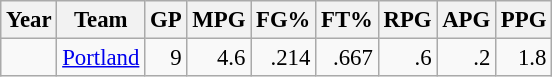<table class="wikitable sortable" style="font-size:95%; text-align:right;">
<tr>
<th>Year</th>
<th>Team</th>
<th>GP</th>
<th>MPG</th>
<th>FG%</th>
<th>FT%</th>
<th>RPG</th>
<th>APG</th>
<th>PPG</th>
</tr>
<tr>
<td style="text-align:left;"></td>
<td style="text-align:left;"><a href='#'>Portland</a></td>
<td>9</td>
<td>4.6</td>
<td>.214</td>
<td>.667</td>
<td>.6</td>
<td>.2</td>
<td>1.8</td>
</tr>
</table>
